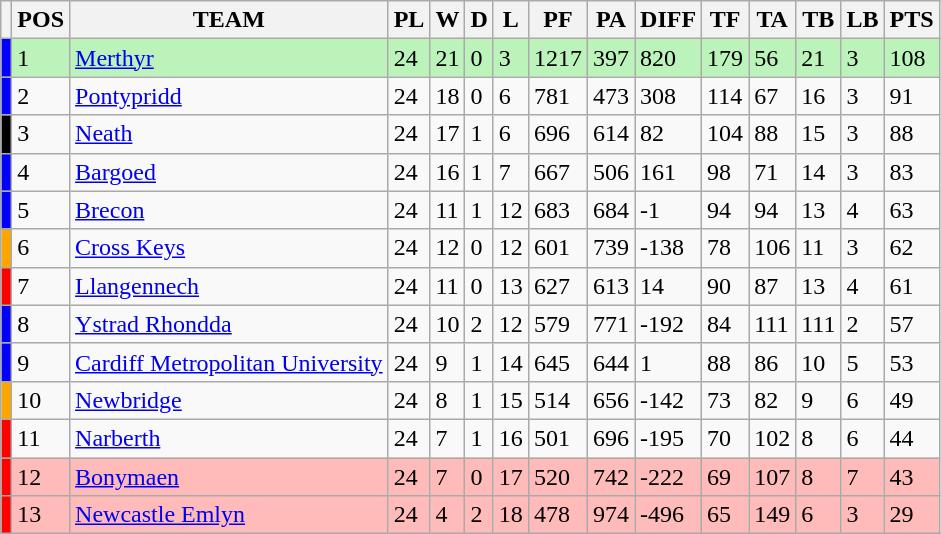<table class="wikitable" style="vertical-align:bottom;">
<tr>
<th></th>
<th>POS</th>
<th>TEAM</th>
<th>PL</th>
<th>W</th>
<th>D</th>
<th>L</th>
<th>PF</th>
<th>PA</th>
<th>DIFF</th>
<th>TF</th>
<th>TA</th>
<th>TB</th>
<th>LB</th>
<th>PTS</th>
</tr>
<tr>
<td style="background: blue"></td>
<td style="background: #bcf3bb">1</td>
<td style="background: #bcf3bb"><a href='#'>Merthyr</a></td>
<td style="background: #bcf3bb">24</td>
<td style="background: #bcf3bb">21</td>
<td style="background: #bcf3bb">0</td>
<td style="background: #bcf3bb">3</td>
<td style="background: #bcf3bb">1217</td>
<td style="background: #bcf3bb">397</td>
<td style="background: #bcf3bb">820</td>
<td style="background: #bcf3bb">179</td>
<td style="background: #bcf3bb">56</td>
<td style="background: #bcf3bb">21</td>
<td style="background: #bcf3bb">3</td>
<td style="background: #bcf3bb">108</td>
</tr>
<tr>
<td style="background: blue"></td>
<td>2</td>
<td><a href='#'>Pontypridd</a></td>
<td>24</td>
<td>18</td>
<td>0</td>
<td>6</td>
<td>781</td>
<td>473</td>
<td>308</td>
<td>114</td>
<td>67</td>
<td>16</td>
<td>3</td>
<td>91</td>
</tr>
<tr>
<td style="background: black"></td>
<td>3</td>
<td><a href='#'>Neath</a></td>
<td>24</td>
<td>17</td>
<td>1</td>
<td>6</td>
<td>696</td>
<td>614</td>
<td>82</td>
<td>104</td>
<td>88</td>
<td>15</td>
<td>3</td>
<td>88</td>
</tr>
<tr>
<td style="background: blue"></td>
<td>4</td>
<td><a href='#'>Bargoed</a></td>
<td>24</td>
<td>16</td>
<td>1</td>
<td>7</td>
<td>667</td>
<td>506</td>
<td>161</td>
<td>98</td>
<td>71</td>
<td>14</td>
<td>3</td>
<td>83</td>
</tr>
<tr>
<td style="background: blue"></td>
<td>5</td>
<td><a href='#'>Brecon</a></td>
<td>24</td>
<td>11</td>
<td>1</td>
<td>12</td>
<td>683</td>
<td>684</td>
<td>-1</td>
<td>94</td>
<td>94</td>
<td>13</td>
<td>4</td>
<td>63</td>
</tr>
<tr>
<td style="background: orange"></td>
<td>6</td>
<td><a href='#'>Cross Keys</a></td>
<td>24</td>
<td>12</td>
<td>0</td>
<td>12</td>
<td>601</td>
<td>739</td>
<td>-138</td>
<td>78</td>
<td>106</td>
<td>11</td>
<td>3</td>
<td>62</td>
</tr>
<tr>
<td style="background: red"></td>
<td>7</td>
<td><a href='#'>Llangennech</a></td>
<td>24</td>
<td>11</td>
<td>0</td>
<td>13</td>
<td>627</td>
<td>613</td>
<td>14</td>
<td>90</td>
<td>87</td>
<td>13</td>
<td>4</td>
<td>61</td>
</tr>
<tr>
<td style="background: blue"></td>
<td>8</td>
<td><a href='#'>Ystrad Rhondda</a></td>
<td>24</td>
<td>10</td>
<td>2</td>
<td>12</td>
<td>579</td>
<td>771</td>
<td>-192</td>
<td>84</td>
<td>111</td>
<td>111</td>
<td>2</td>
<td>57</td>
</tr>
<tr>
<td style="background: blue"></td>
<td>9</td>
<td><a href='#'>Cardiff Metropolitan University</a></td>
<td>24</td>
<td>9</td>
<td>1</td>
<td>14</td>
<td>645</td>
<td>644</td>
<td>1</td>
<td>88</td>
<td>86</td>
<td>10</td>
<td>5</td>
<td>53</td>
</tr>
<tr>
<td style="background: orange"></td>
<td>10</td>
<td><a href='#'>Newbridge</a></td>
<td>24</td>
<td>8</td>
<td>1</td>
<td>15</td>
<td>514</td>
<td>656</td>
<td>-142</td>
<td>73</td>
<td>82</td>
<td>9</td>
<td>6</td>
<td>49</td>
</tr>
<tr>
<td style="background: red"></td>
<td>11</td>
<td><a href='#'>Narberth</a></td>
<td>24</td>
<td>7</td>
<td>1</td>
<td>16</td>
<td>501</td>
<td>696</td>
<td>-195</td>
<td>70</td>
<td>102</td>
<td>8</td>
<td>6</td>
<td>44</td>
</tr>
<tr>
<td style="background: red"></td>
<td style="background: #ffbbba">12</td>
<td style="background: #ffbbba"><a href='#'>Bonymaen</a></td>
<td style="background: #ffbbba">24</td>
<td style="background: #ffbbba">7</td>
<td style="background: #ffbbba">0</td>
<td style="background: #ffbbba">17</td>
<td style="background: #ffbbba">520</td>
<td style="background: #ffbbba">742</td>
<td style="background: #ffbbba">-222</td>
<td style="background: #ffbbba">69</td>
<td style="background: #ffbbba">107</td>
<td style="background: #ffbbba">8</td>
<td style="background: #ffbbba">7</td>
<td style="background: #ffbbba">43</td>
</tr>
<tr>
<td style="background: red"></td>
<td style="background: #ffbbba">13</td>
<td style="background: #ffbbba"><a href='#'>Newcastle Emlyn</a></td>
<td style="background: #ffbbba">24</td>
<td style="background: #ffbbba">4</td>
<td style="background: #ffbbba">2</td>
<td style="background: #ffbbba">18</td>
<td style="background: #ffbbba">478</td>
<td style="background: #ffbbba">974</td>
<td style="background: #ffbbba">-496</td>
<td style="background: #ffbbba">65</td>
<td style="background: #ffbbba">149</td>
<td style="background: #ffbbba">6</td>
<td style="background: #ffbbba">3</td>
<td style="background: #ffbbba">29</td>
</tr>
</table>
